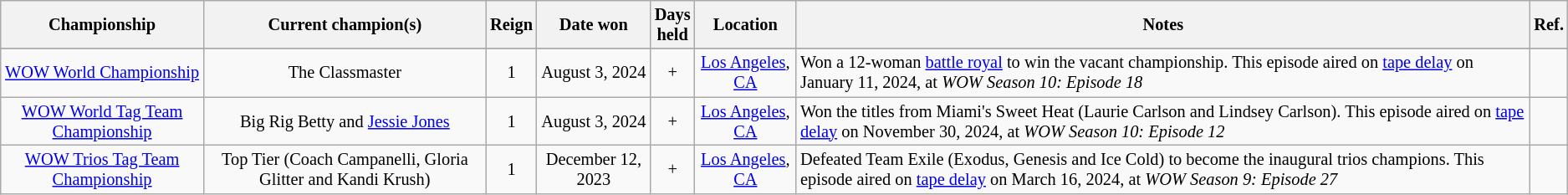<table class="wikitable sortable" style="text-align: center; font-size:85%;">
<tr>
<th>Championship</th>
<th>Current champion(s)</th>
<th>Reign</th>
<th>Date won</th>
<th>Days<br>held</th>
<th>Location</th>
<th>Notes</th>
<th>Ref.</th>
</tr>
<tr>
</tr>
<tr>
<td align="center"><a href='#'>WOW World Championship</a></td>
<td align="center">The Classmaster</td>
<td align="center">1</td>
<td align="center">August 3, 2024</td>
<td align="center">+</td>
<td align="center"><a href='#'>Los Angeles</a>, <a href='#'>CA</a></td>
<td align="left">Won a 12-woman <a href='#'>battle royal</a> to win the vacant championship. This episode aired on <a href='#'>tape delay</a> on January 11, 2024, at <em>WOW Season 10: Episode 18</em></td>
<td align="center"></td>
</tr>
<tr>
<td align="center"><a href='#'>WOW World Tag Team Championship</a></td>
<td align="center">Big Rig Betty and <a href='#'>Jessie Jones</a></td>
<td align="center">1</td>
<td align="center">August 3, 2024</td>
<td align="center">+</td>
<td align="center"><a href='#'>Los Angeles</a>, <a href='#'>CA</a></td>
<td align="left">Won the titles from Miami's Sweet Heat (Laurie Carlson and Lindsey Carlson). This episode aired on <a href='#'>tape delay</a> on November 30, 2024, at <em>WOW Season 10: Episode 12</em></td>
<td align="center"></td>
</tr>
<tr>
<td align="center"><a href='#'>WOW Trios Tag Team Championship</a></td>
<td align="center">Top Tier (Coach Campanelli, Gloria Glitter and Kandi Krush)</td>
<td align="center">1</td>
<td align="center">December 12, 2023</td>
<td align="center">+</td>
<td align="center"><a href='#'>Los Angeles</a>, <a href='#'>CA</a></td>
<td align="left">Defeated Team Exile (Exodus, Genesis and Ice Cold) to become the inaugural trios champions. This episode aired on <a href='#'>tape delay</a> on March 16, 2024, at <em>WOW Season 9: Episode 27</em></td>
<td align="center"></td>
</tr>
</table>
